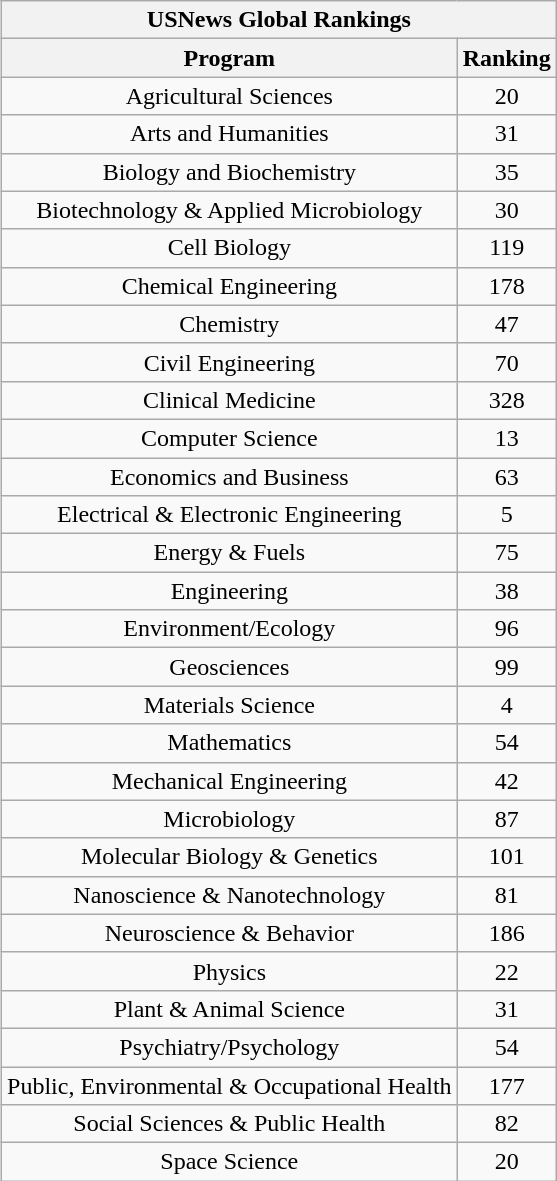<table class="wikitable sortable collapsible" style="float:right; text-align:center">
<tr>
<th colspan=4>USNews Global Rankings</th>
</tr>
<tr>
<th>Program</th>
<th>Ranking</th>
</tr>
<tr>
<td>Agricultural Sciences</td>
<td>20</td>
</tr>
<tr>
<td>Arts and Humanities</td>
<td>31</td>
</tr>
<tr>
<td>Biology and Biochemistry</td>
<td>35</td>
</tr>
<tr>
<td>Biotechnology & Applied Microbiology</td>
<td>30</td>
</tr>
<tr>
<td>Cell Biology</td>
<td>119</td>
</tr>
<tr>
<td>Chemical Engineering</td>
<td>178</td>
</tr>
<tr>
<td>Chemistry</td>
<td>47</td>
</tr>
<tr>
<td>Civil Engineering</td>
<td>70</td>
</tr>
<tr>
<td>Clinical Medicine</td>
<td>328</td>
</tr>
<tr>
<td>Computer Science</td>
<td>13</td>
</tr>
<tr>
<td>Economics and Business</td>
<td>63</td>
</tr>
<tr>
<td>Electrical & Electronic Engineering</td>
<td>5</td>
</tr>
<tr>
<td>Energy & Fuels</td>
<td>75</td>
</tr>
<tr>
<td>Engineering</td>
<td>38</td>
</tr>
<tr>
<td>Environment/Ecology</td>
<td>96</td>
</tr>
<tr>
<td>Geosciences</td>
<td>99</td>
</tr>
<tr>
<td>Materials Science</td>
<td>4</td>
</tr>
<tr>
<td>Mathematics</td>
<td>54</td>
</tr>
<tr>
<td>Mechanical Engineering</td>
<td>42</td>
</tr>
<tr>
<td>Microbiology</td>
<td>87</td>
</tr>
<tr>
<td>Molecular Biology & Genetics</td>
<td>101</td>
</tr>
<tr>
<td>Nanoscience & Nanotechnology</td>
<td>81</td>
</tr>
<tr>
<td>Neuroscience & Behavior</td>
<td>186</td>
</tr>
<tr>
<td>Physics</td>
<td>22</td>
</tr>
<tr>
<td>Plant & Animal Science</td>
<td>31</td>
</tr>
<tr>
<td>Psychiatry/Psychology</td>
<td>54</td>
</tr>
<tr>
<td>Public, Environmental & Occupational Health</td>
<td>177</td>
</tr>
<tr>
<td>Social Sciences & Public Health</td>
<td>82</td>
</tr>
<tr>
<td>Space Science</td>
<td>20</td>
</tr>
</table>
